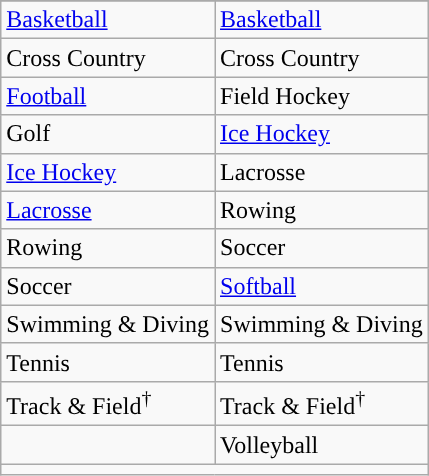<table class="wikitable" style="text-align: left; margin:0 0 1em 1em;">
<tr>
</tr>
<tr>
<td><a href='#'>Basketball</a></td>
<td><a href='#'>Basketball</a></td>
</tr>
<tr>
<td>Cross Country</td>
<td>Cross Country</td>
</tr>
<tr>
<td><a href='#'>Football</a></td>
<td>Field Hockey</td>
</tr>
<tr>
<td>Golf</td>
<td><a href='#'>Ice Hockey</a></td>
</tr>
<tr>
<td><a href='#'>Ice Hockey</a></td>
<td>Lacrosse</td>
</tr>
<tr>
<td><a href='#'>Lacrosse</a></td>
<td>Rowing</td>
</tr>
<tr>
<td>Rowing</td>
<td>Soccer</td>
</tr>
<tr>
<td>Soccer</td>
<td><a href='#'>Softball</a></td>
</tr>
<tr>
<td>Swimming & Diving</td>
<td>Swimming & Diving</td>
</tr>
<tr>
<td>Tennis</td>
<td>Tennis</td>
</tr>
<tr>
<td>Track & Field<sup>†</sup></td>
<td>Track & Field<sup>†</sup></td>
</tr>
<tr>
<td></td>
<td>Volleyball</td>
</tr>
<tr>
<td colspan="2"></td>
</tr>
</table>
